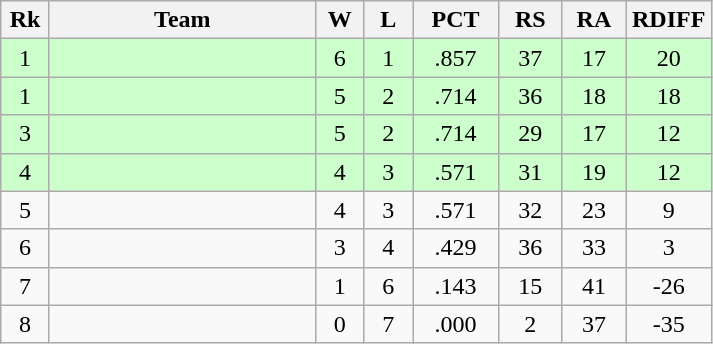<table class=wikitable style=text-align:center>
<tr>
<th width=25>Rk</th>
<th width=170>Team</th>
<th width=25>W</th>
<th width=25>L</th>
<th width=50>PCT</th>
<th width=35>RS</th>
<th width=35>RA</th>
<th width=50>RDIFF</th>
</tr>
<tr bgcolor=ccffcc>
<td>1</td>
<td style="text-align:left;"></td>
<td>6</td>
<td>1</td>
<td>.857</td>
<td>37</td>
<td>17</td>
<td>20</td>
</tr>
<tr bgcolor=ccffcc>
<td>1</td>
<td style="text-align:left;"></td>
<td>5</td>
<td>2</td>
<td>.714</td>
<td>36</td>
<td>18</td>
<td>18</td>
</tr>
<tr bgcolor=ccffcc>
<td>3</td>
<td style="text-align:left;"></td>
<td>5</td>
<td>2</td>
<td>.714</td>
<td>29</td>
<td>17</td>
<td>12</td>
</tr>
<tr bgcolor=ccffcc>
<td>4</td>
<td style="text-align:left;"></td>
<td>4</td>
<td>3</td>
<td>.571</td>
<td>31</td>
<td>19</td>
<td>12</td>
</tr>
<tr>
<td>5</td>
<td style="text-align:left;"></td>
<td>4</td>
<td>3</td>
<td>.571</td>
<td>32</td>
<td>23</td>
<td>9</td>
</tr>
<tr>
<td>6</td>
<td style="text-align:left;"></td>
<td>3</td>
<td>4</td>
<td>.429</td>
<td>36</td>
<td>33</td>
<td>3</td>
</tr>
<tr>
<td>7</td>
<td style="text-align:left;"></td>
<td>1</td>
<td>6</td>
<td>.143</td>
<td>15</td>
<td>41</td>
<td>-26</td>
</tr>
<tr>
<td>8</td>
<td style="text-align:left;"></td>
<td>0</td>
<td>7</td>
<td>.000</td>
<td>2</td>
<td>37</td>
<td>-35</td>
</tr>
</table>
